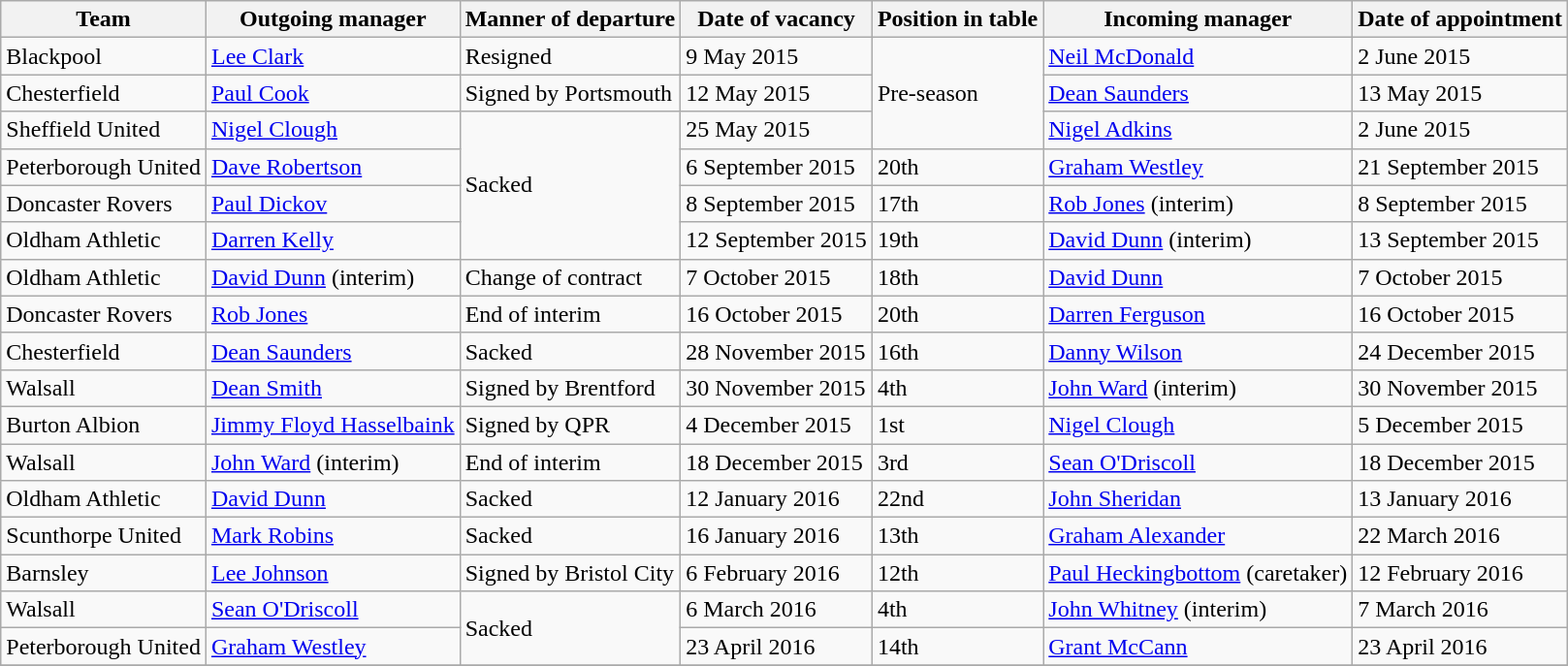<table class="wikitable sortable">
<tr>
<th width-200>Team</th>
<th>Outgoing manager</th>
<th>Manner of departure</th>
<th>Date of vacancy</th>
<th>Position in table</th>
<th>Incoming manager</th>
<th>Date of appointment</th>
</tr>
<tr>
<td>Blackpool</td>
<td><a href='#'>Lee Clark</a></td>
<td>Resigned</td>
<td>9 May 2015</td>
<td rowspan=3>Pre-season</td>
<td><a href='#'>Neil McDonald</a></td>
<td>2 June 2015</td>
</tr>
<tr>
<td>Chesterfield</td>
<td><a href='#'>Paul Cook</a></td>
<td>Signed by Portsmouth</td>
<td>12 May 2015</td>
<td><a href='#'>Dean Saunders</a></td>
<td>13 May 2015</td>
</tr>
<tr>
<td>Sheffield United</td>
<td><a href='#'>Nigel Clough</a></td>
<td rowspan=4>Sacked</td>
<td>25 May 2015</td>
<td><a href='#'>Nigel Adkins</a></td>
<td>2 June 2015</td>
</tr>
<tr>
<td>Peterborough United</td>
<td><a href='#'>Dave Robertson</a></td>
<td>6 September 2015</td>
<td>20th</td>
<td><a href='#'>Graham Westley</a></td>
<td>21 September 2015</td>
</tr>
<tr>
<td>Doncaster Rovers</td>
<td><a href='#'>Paul Dickov</a></td>
<td>8 September 2015</td>
<td>17th</td>
<td><a href='#'>Rob Jones</a> (interim)</td>
<td>8 September 2015</td>
</tr>
<tr>
<td>Oldham Athletic</td>
<td><a href='#'>Darren Kelly</a></td>
<td>12 September 2015</td>
<td>19th</td>
<td><a href='#'>David Dunn</a> (interim)</td>
<td>13 September 2015</td>
</tr>
<tr>
<td>Oldham Athletic</td>
<td><a href='#'>David Dunn</a> (interim)</td>
<td>Change of contract</td>
<td>7 October 2015</td>
<td>18th</td>
<td><a href='#'>David Dunn</a></td>
<td>7 October 2015</td>
</tr>
<tr>
<td>Doncaster Rovers</td>
<td><a href='#'>Rob Jones</a></td>
<td>End of interim</td>
<td>16 October 2015</td>
<td>20th</td>
<td><a href='#'>Darren Ferguson</a></td>
<td>16 October 2015</td>
</tr>
<tr>
<td>Chesterfield</td>
<td><a href='#'>Dean Saunders</a></td>
<td>Sacked</td>
<td>28 November 2015</td>
<td>16th</td>
<td><a href='#'>Danny Wilson</a></td>
<td>24 December 2015</td>
</tr>
<tr>
<td>Walsall</td>
<td><a href='#'>Dean Smith</a></td>
<td>Signed by Brentford</td>
<td>30 November 2015</td>
<td>4th</td>
<td><a href='#'>John Ward</a> (interim)</td>
<td>30 November 2015</td>
</tr>
<tr>
<td>Burton Albion</td>
<td><a href='#'>Jimmy Floyd Hasselbaink</a></td>
<td>Signed by QPR</td>
<td>4 December 2015</td>
<td>1st</td>
<td><a href='#'>Nigel Clough</a></td>
<td>5 December 2015</td>
</tr>
<tr>
<td>Walsall</td>
<td><a href='#'>John Ward</a> (interim)</td>
<td>End of interim</td>
<td>18 December 2015</td>
<td>3rd</td>
<td><a href='#'>Sean O'Driscoll</a></td>
<td>18 December 2015</td>
</tr>
<tr>
<td>Oldham Athletic</td>
<td><a href='#'>David Dunn</a></td>
<td>Sacked</td>
<td>12 January 2016</td>
<td>22nd</td>
<td><a href='#'>John Sheridan</a></td>
<td>13 January 2016</td>
</tr>
<tr>
<td>Scunthorpe United</td>
<td><a href='#'>Mark Robins</a></td>
<td>Sacked</td>
<td>16 January 2016</td>
<td>13th</td>
<td><a href='#'>Graham Alexander</a></td>
<td>22 March 2016</td>
</tr>
<tr>
<td>Barnsley</td>
<td><a href='#'>Lee Johnson</a></td>
<td>Signed by Bristol City</td>
<td>6 February 2016</td>
<td>12th</td>
<td><a href='#'>Paul Heckingbottom</a> (caretaker)</td>
<td>12 February 2016</td>
</tr>
<tr>
<td>Walsall</td>
<td><a href='#'>Sean O'Driscoll</a></td>
<td rowspan="2">Sacked</td>
<td>6 March 2016</td>
<td>4th</td>
<td><a href='#'>John Whitney</a> (interim)</td>
<td>7 March 2016</td>
</tr>
<tr>
<td>Peterborough United</td>
<td><a href='#'>Graham Westley</a></td>
<td>23 April 2016</td>
<td>14th</td>
<td><a href='#'>Grant McCann</a></td>
<td>23 April 2016</td>
</tr>
<tr>
</tr>
</table>
